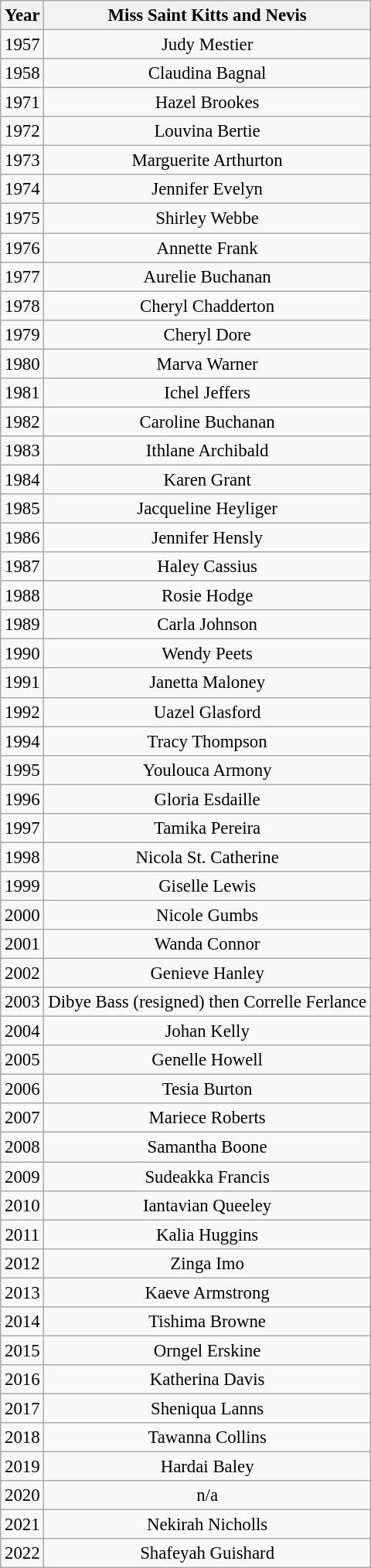<table class="wikitable sortable" style="font-size: 95%; text-align:center">
<tr>
<th>Year</th>
<th>Miss Saint Kitts and Nevis</th>
</tr>
<tr>
<td>1957</td>
<td>Judy Mestier</td>
</tr>
<tr>
<td>1958</td>
<td>Claudina Bagnal</td>
</tr>
<tr>
<td>1971</td>
<td>Hazel Brookes</td>
</tr>
<tr>
<td>1972</td>
<td>Louvina Bertie</td>
</tr>
<tr>
<td>1973</td>
<td>Marguerite Arthurton</td>
</tr>
<tr>
<td>1974</td>
<td>Jennifer Evelyn</td>
</tr>
<tr>
<td>1975</td>
<td>Shirley Webbe</td>
</tr>
<tr>
<td>1976</td>
<td>Annette Frank</td>
</tr>
<tr>
<td>1977</td>
<td>Aurelie Buchanan</td>
</tr>
<tr>
<td>1978</td>
<td>Cheryl Chadderton</td>
</tr>
<tr>
<td>1979</td>
<td>Cheryl Dore</td>
</tr>
<tr>
<td>1980</td>
<td>Marva Warner</td>
</tr>
<tr>
<td>1981</td>
<td>Ichel Jeffers</td>
</tr>
<tr>
<td>1982</td>
<td>Caroline Buchanan</td>
</tr>
<tr>
<td>1983</td>
<td>Ithlane Archibald</td>
</tr>
<tr>
<td>1984</td>
<td>Karen Grant</td>
</tr>
<tr>
<td>1985</td>
<td>Jacqueline Heyliger</td>
</tr>
<tr>
<td>1986</td>
<td>Jennifer Hensly</td>
</tr>
<tr>
<td>1987</td>
<td>Haley Cassius</td>
</tr>
<tr>
<td>1988</td>
<td>Rosie Hodge</td>
</tr>
<tr>
<td>1989</td>
<td>Carla Johnson</td>
</tr>
<tr>
<td>1990</td>
<td>Wendy Peets</td>
</tr>
<tr>
<td>1991</td>
<td>Janetta Maloney</td>
</tr>
<tr>
<td>1992</td>
<td>Uazel Glasford</td>
</tr>
<tr>
<td>1994</td>
<td>Tracy Thompson</td>
</tr>
<tr>
<td>1995</td>
<td>Youlouca Armony</td>
</tr>
<tr>
<td>1996</td>
<td>Gloria Esdaille</td>
</tr>
<tr>
<td>1997</td>
<td>Tamika Pereira</td>
</tr>
<tr>
<td>1998</td>
<td>Nicola St. Catherine</td>
</tr>
<tr>
<td>1999</td>
<td>Giselle Lewis</td>
</tr>
<tr>
<td>2000</td>
<td>Nicole Gumbs</td>
</tr>
<tr>
<td>2001</td>
<td>Wanda Connor</td>
</tr>
<tr>
<td>2002</td>
<td>Genieve Hanley</td>
</tr>
<tr>
<td>2003</td>
<td>Dibye Bass (resigned) then Correlle Ferlance</td>
</tr>
<tr>
<td>2004</td>
<td>Johan Kelly</td>
</tr>
<tr>
<td>2005</td>
<td>Genelle Howell</td>
</tr>
<tr>
<td>2006</td>
<td>Tesia Burton</td>
</tr>
<tr>
<td>2007</td>
<td>Mariece Roberts</td>
</tr>
<tr>
<td>2008</td>
<td>Samantha Boone</td>
</tr>
<tr>
<td>2009</td>
<td>Sudeakka Francis</td>
</tr>
<tr>
<td>2010</td>
<td>Iantavian Queeley</td>
</tr>
<tr>
<td>2011</td>
<td>Kalia Huggins</td>
</tr>
<tr>
<td>2012</td>
<td>Zinga Imo</td>
</tr>
<tr>
<td>2013</td>
<td>Kaeve Armstrong</td>
</tr>
<tr>
<td>2014</td>
<td>Tishima Browne</td>
</tr>
<tr>
<td>2015</td>
<td>Orngel Erskine</td>
</tr>
<tr>
<td>2016</td>
<td>Katherina Davis</td>
</tr>
<tr>
<td>2017</td>
<td>Sheniqua Lanns</td>
</tr>
<tr>
<td>2018</td>
<td>Tawanna Collins</td>
</tr>
<tr>
<td>2019</td>
<td>Hardai Baley</td>
</tr>
<tr>
<td>2020</td>
<td>n/a</td>
</tr>
<tr>
<td>2021</td>
<td>Nekirah Nicholls</td>
</tr>
<tr>
<td>2022</td>
<td>Shafeyah Guishard</td>
</tr>
</table>
